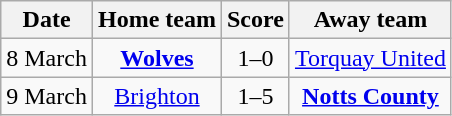<table class="wikitable" style="text-align: center">
<tr>
<th>Date</th>
<th>Home team</th>
<th>Score</th>
<th>Away team</th>
</tr>
<tr>
<td>8 March</td>
<td><strong><a href='#'>Wolves</a></strong></td>
<td>1–0</td>
<td><a href='#'>Torquay United</a></td>
</tr>
<tr>
<td>9 March</td>
<td><a href='#'>Brighton</a></td>
<td>1–5</td>
<td><strong><a href='#'>Notts County</a></strong></td>
</tr>
</table>
